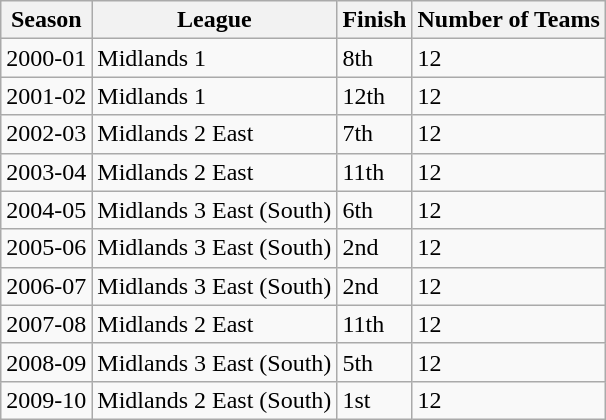<table class="wikitable sortable">
<tr>
<th>Season</th>
<th>League</th>
<th>Finish</th>
<th>Number of Teams</th>
</tr>
<tr>
<td>2000-01</td>
<td>Midlands 1</td>
<td>8th</td>
<td>12</td>
</tr>
<tr>
<td>2001-02</td>
<td>Midlands 1</td>
<td>12th</td>
<td>12</td>
</tr>
<tr>
<td>2002-03</td>
<td>Midlands 2 East</td>
<td>7th</td>
<td>12</td>
</tr>
<tr>
<td>2003-04</td>
<td>Midlands 2 East</td>
<td>11th</td>
<td>12</td>
</tr>
<tr>
<td>2004-05</td>
<td>Midlands 3 East (South)</td>
<td>6th</td>
<td>12</td>
</tr>
<tr>
<td>2005-06</td>
<td>Midlands 3 East (South)</td>
<td>2nd</td>
<td>12</td>
</tr>
<tr>
<td>2006-07</td>
<td>Midlands 3 East (South)</td>
<td>2nd</td>
<td>12</td>
</tr>
<tr>
<td>2007-08</td>
<td>Midlands 2 East</td>
<td>11th</td>
<td>12</td>
</tr>
<tr>
<td>2008-09</td>
<td>Midlands 3 East (South)</td>
<td>5th</td>
<td>12</td>
</tr>
<tr>
<td>2009-10</td>
<td>Midlands 2 East (South)</td>
<td>1st</td>
<td>12</td>
</tr>
</table>
